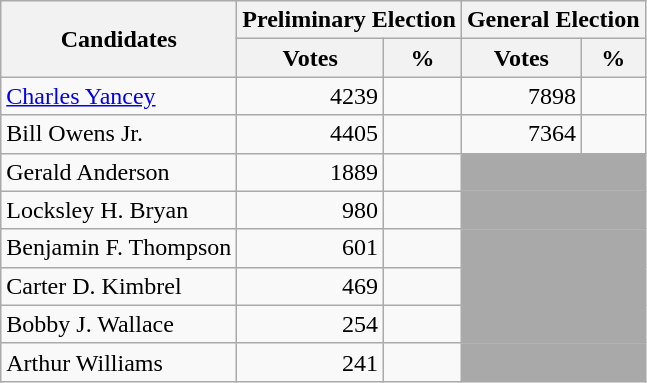<table class=wikitable>
<tr>
<th colspan=1 rowspan=2><strong>Candidates</strong></th>
<th colspan=2><strong>Preliminary Election</strong></th>
<th colspan=2><strong>General Election</strong></th>
</tr>
<tr>
<th>Votes</th>
<th>%</th>
<th>Votes</th>
<th>%</th>
</tr>
<tr>
<td><a href='#'>Charles Yancey</a></td>
<td align="right">4239</td>
<td align="right"></td>
<td align="right">7898</td>
<td align="right"></td>
</tr>
<tr>
<td>Bill Owens Jr.</td>
<td align="right">4405</td>
<td align="right"></td>
<td align="right">7364</td>
<td align="right"></td>
</tr>
<tr>
<td>Gerald Anderson</td>
<td align="right">1889</td>
<td align="right"></td>
<td colspan=2 bgcolor=darkgray> </td>
</tr>
<tr>
<td>Locksley H. Bryan</td>
<td align="right">980</td>
<td align="right"></td>
<td colspan=2 bgcolor=darkgray> </td>
</tr>
<tr>
<td>Benjamin F. Thompson</td>
<td align="right">601</td>
<td align="right"></td>
<td colspan=2 bgcolor=darkgray> </td>
</tr>
<tr>
<td>Carter D. Kimbrel</td>
<td align="right">469</td>
<td align="right"></td>
<td colspan=2 bgcolor=darkgray> </td>
</tr>
<tr>
<td>Bobby J. Wallace</td>
<td align="right">254</td>
<td align="right"></td>
<td colspan=2 bgcolor=darkgray> </td>
</tr>
<tr>
<td>Arthur Williams</td>
<td align="right">241</td>
<td align="right"></td>
<td colspan=2 bgcolor=darkgray> </td>
</tr>
</table>
